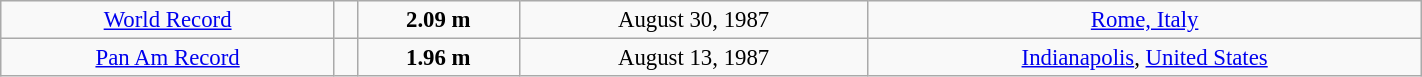<table class="wikitable" style=" text-align:center; font-size:95%;" width="75%">
<tr>
<td><a href='#'>World Record</a></td>
<td></td>
<td><strong>2.09 m </strong></td>
<td>August 30, 1987</td>
<td> <a href='#'>Rome, Italy</a></td>
</tr>
<tr>
<td><a href='#'>Pan Am Record</a></td>
<td></td>
<td><strong>1.96 m </strong></td>
<td>August 13, 1987</td>
<td> <a href='#'>Indianapolis</a>, <a href='#'>United States</a></td>
</tr>
</table>
